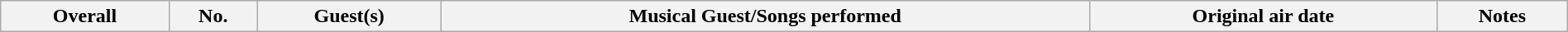<table class="wikitable" style="width:100%;">
<tr>
<th>Overall</th>
<th>No.</th>
<th>Guest(s)</th>
<th>Musical Guest/Songs performed</th>
<th>Original air date</th>
<th>Notes<br>







</th>
</tr>
</table>
